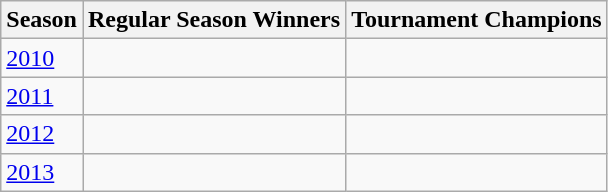<table class=wikitable>
<tr>
<th>Season</th>
<th>Regular Season Winners</th>
<th>Tournament Champions</th>
</tr>
<tr>
<td><a href='#'>2010</a></td>
<td></td>
<td></td>
</tr>
<tr>
<td><a href='#'>2011</a></td>
<td></td>
<td></td>
</tr>
<tr>
<td><a href='#'>2012</a></td>
<td></td>
<td></td>
</tr>
<tr>
<td><a href='#'>2013</a></td>
<td></td>
<td></td>
</tr>
</table>
